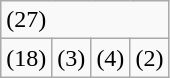<table class="wikitable">
<tr>
<td colspan="4"> (27)</td>
</tr>
<tr>
<td> (18)</td>
<td> (3)</td>
<td> (4)</td>
<td> (2)</td>
</tr>
</table>
